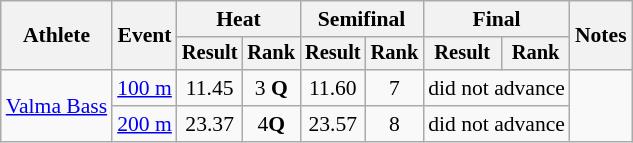<table class=wikitable style="font-size:90%">
<tr>
<th rowspan="2">Athlete</th>
<th rowspan="2">Event</th>
<th colspan="2">Heat</th>
<th colspan="2">Semifinal</th>
<th colspan="2">Final</th>
<th rowspan=2>Notes</th>
</tr>
<tr style="font-size:95%">
<th>Result</th>
<th>Rank</th>
<th>Result</th>
<th>Rank</th>
<th>Result</th>
<th>Rank</th>
</tr>
<tr align=center>
<td align=left rowspan=2><a href='#'>Valma Bass</a></td>
<td align=left><a href='#'>100 m</a></td>
<td>11.45</td>
<td>3 <strong>Q</strong></td>
<td>11.60</td>
<td>7</td>
<td colspan=2>did not advance</td>
<td rowspan=2></td>
</tr>
<tr align=center>
<td align=left><a href='#'>200 m</a></td>
<td>23.37</td>
<td>4<strong>Q</strong></td>
<td>23.57</td>
<td>8</td>
<td colspan=2>did not advance</td>
</tr>
</table>
